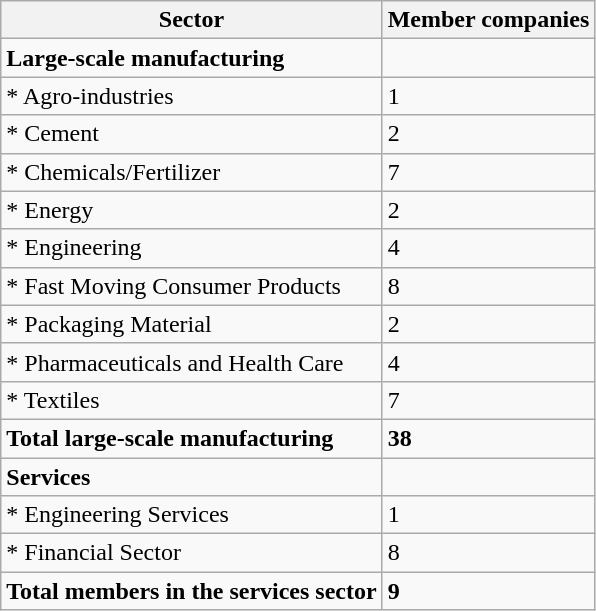<table class="wikitable">
<tr>
<th>Sector</th>
<th>Member companies</th>
</tr>
<tr>
<td><strong>Large-scale manufacturing</strong></td>
<td></td>
</tr>
<tr>
<td>* Agro-industries</td>
<td>1</td>
</tr>
<tr>
<td>* Cement</td>
<td>2</td>
</tr>
<tr>
<td>* Chemicals/Fertilizer</td>
<td>7</td>
</tr>
<tr>
<td>* Energy</td>
<td>2</td>
</tr>
<tr>
<td>* Engineering</td>
<td>4</td>
</tr>
<tr>
<td>* Fast Moving Consumer Products</td>
<td>8</td>
</tr>
<tr>
<td>* Packaging Material</td>
<td>2</td>
</tr>
<tr>
<td>* Pharmaceuticals and Health Care</td>
<td>4</td>
</tr>
<tr>
<td>* Textiles</td>
<td>7</td>
</tr>
<tr>
<td><strong>Total large-scale manufacturing</strong></td>
<td><strong>38</strong></td>
</tr>
<tr>
<td><strong>Services</strong></td>
<td></td>
</tr>
<tr>
<td>* Engineering Services</td>
<td>1</td>
</tr>
<tr>
<td>* Financial Sector</td>
<td>8</td>
</tr>
<tr>
<td><strong>Total members in the services sector</strong></td>
<td><strong>9</strong></td>
</tr>
</table>
